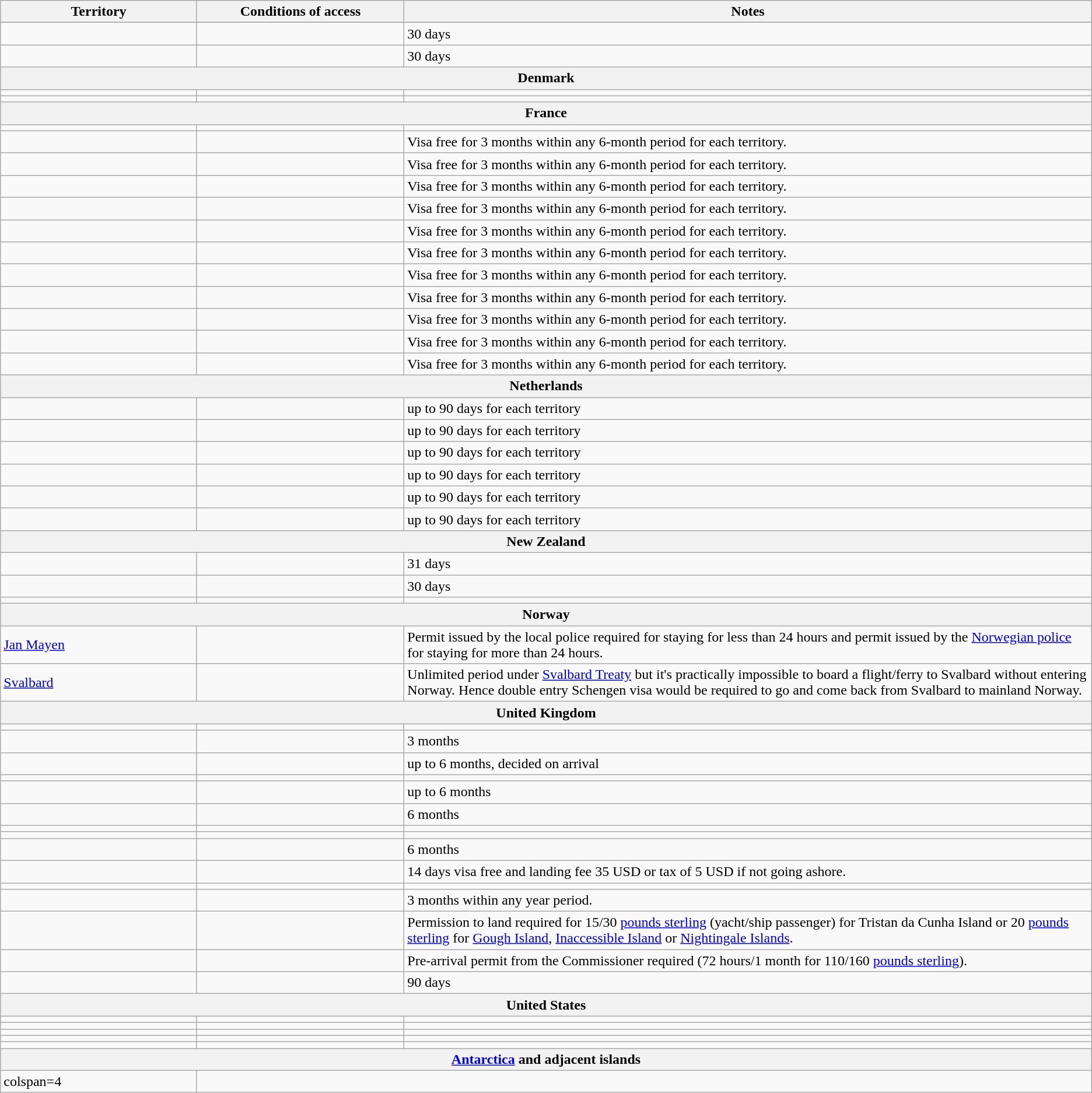<table class="wikitable" style="text-align: left; table-layout: fixed;">
<tr>
<th colspan="2" style="width:18%;">Territory</th>
<th style="width:19%;">Conditions of access</th>
<th>Notes</th>
</tr>
<tr>
</tr>
<tr>
<td colspan=2></td>
<td></td>
<td>30 days</td>
</tr>
<tr>
<td colspan=2></td>
<td></td>
<td>30 days</td>
</tr>
<tr>
<th colspan="4">Denmark</th>
</tr>
<tr>
<td colspan=2></td>
<td></td>
<td></td>
</tr>
<tr>
<td colspan=2></td>
<td></td>
<td></td>
</tr>
<tr>
<th colspan="4">France</th>
</tr>
<tr>
<td colspan=2></td>
<td></td>
<td></td>
</tr>
<tr>
<td colspan=2></td>
<td></td>
<td>Visa free for 3 months within any 6-month period for each territory.</td>
</tr>
<tr>
<td colspan=2></td>
<td></td>
<td>Visa free for 3 months within any 6-month period for each territory.</td>
</tr>
<tr>
<td colspan=2></td>
<td></td>
<td>Visa free for 3 months within any 6-month period for each territory.</td>
</tr>
<tr>
<td colspan=2></td>
<td></td>
<td>Visa free for 3 months within any 6-month period for each territory.</td>
</tr>
<tr>
<td colspan=2></td>
<td></td>
<td>Visa free for 3 months within any 6-month period for each territory.</td>
</tr>
<tr>
<td colspan=2></td>
<td></td>
<td>Visa free for 3 months within any 6-month period for each territory.</td>
</tr>
<tr>
<td colspan=2></td>
<td></td>
<td>Visa free for 3 months within any 6-month period for each territory.</td>
</tr>
<tr>
<td colspan=2></td>
<td></td>
<td>Visa free for 3 months within any 6-month period for each territory.</td>
</tr>
<tr>
<td colspan=2></td>
<td></td>
<td>Visa free for 3 months within any 6-month period for each territory.</td>
</tr>
<tr>
<td colspan=2></td>
<td></td>
<td>Visa free for 3 months within any 6-month period for each territory.</td>
</tr>
<tr>
<td colspan=2></td>
<td></td>
<td>Visa free for 3 months within any 6-month period for each territory.</td>
</tr>
<tr>
<th colspan="4">Netherlands</th>
</tr>
<tr>
<td colspan=2></td>
<td></td>
<td>up to 90 days for each territory</td>
</tr>
<tr>
<td colspan=2></td>
<td></td>
<td>up to 90 days for each territory</td>
</tr>
<tr>
<td colspan=2></td>
<td></td>
<td>up to 90 days for each territory</td>
</tr>
<tr>
<td colspan=2></td>
<td></td>
<td>up to 90 days for each territory</td>
</tr>
<tr>
<td colspan=2></td>
<td></td>
<td>up to 90 days for each territory</td>
</tr>
<tr>
<td colspan=2></td>
<td></td>
<td>up to 90 days for each territory</td>
</tr>
<tr>
<th colspan="4">New Zealand</th>
</tr>
<tr>
<td colspan=2></td>
<td></td>
<td>31 days</td>
</tr>
<tr>
<td colspan=2></td>
<td></td>
<td>30 days</td>
</tr>
<tr>
<td colspan=2></td>
<td></td>
<td></td>
</tr>
<tr>
<th colspan="4">Norway</th>
</tr>
<tr>
<td colspan=2> <a href='#'>Jan Mayen</a></td>
<td></td>
<td>Permit issued by the local police required for staying for less than 24 hours and permit issued by the <a href='#'>Norwegian police</a> for staying for more than 24 hours.</td>
</tr>
<tr>
<td colspan=2> <a href='#'>Svalbard</a></td>
<td></td>
<td>Unlimited period under <a href='#'>Svalbard Treaty</a> but it's practically impossible to board a flight/ferry to Svalbard without entering Norway. Hence double entry Schengen visa would be required to go and come back from Svalbard to mainland Norway.</td>
</tr>
<tr>
<th colspan="4">United Kingdom</th>
</tr>
<tr>
<td colspan=2></td>
<td></td>
<td></td>
</tr>
<tr>
<td colspan=2></td>
<td></td>
<td>3 months</td>
</tr>
<tr>
<td colspan=2></td>
<td></td>
<td>up to 6 months, decided on arrival</td>
</tr>
<tr>
<td colspan=2></td>
<td></td>
<td></td>
</tr>
<tr>
<td colspan=2></td>
<td></td>
<td>up to 6 months</td>
</tr>
<tr>
<td colspan=2></td>
<td></td>
<td>6 months</td>
</tr>
<tr>
<td colspan=2></td>
<td></td>
<td></td>
</tr>
<tr>
<td colspan=2></td>
<td></td>
<td></td>
</tr>
<tr>
<td colspan=2></td>
<td></td>
<td>6 months</td>
</tr>
<tr>
<td colspan=2></td>
<td></td>
<td>14 days visa free and landing fee 35 USD or tax of 5 USD if not going ashore.</td>
</tr>
<tr>
<td colspan=2></td>
<td></td>
<td></td>
</tr>
<tr>
<td colspan=2></td>
<td></td>
<td>3 months within any year period.</td>
</tr>
<tr>
<td colspan=2></td>
<td></td>
<td>Permission to land required for 15/30 <a href='#'>pounds sterling</a> (yacht/ship passenger) for Tristan da Cunha Island or 20 <a href='#'>pounds sterling</a> for <a href='#'>Gough Island</a>, <a href='#'>Inaccessible Island</a> or <a href='#'>Nightingale Islands</a>.</td>
</tr>
<tr>
<td colspan=2></td>
<td></td>
<td>Pre-arrival permit from the Commissioner required (72 hours/1 month for 110/160 <a href='#'>pounds sterling</a>).</td>
</tr>
<tr>
<td colspan=2></td>
<td></td>
<td>90 days</td>
</tr>
<tr>
<th colspan="4">United States</th>
</tr>
<tr>
<td colspan=2></td>
<td></td>
<td></td>
</tr>
<tr>
<td colspan=2></td>
<td></td>
<td></td>
</tr>
<tr>
<td colspan=2></td>
<td></td>
<td></td>
</tr>
<tr>
<td colspan=2></td>
<td></td>
<td></td>
</tr>
<tr>
<td colspan=2></td>
<td></td>
<td></td>
</tr>
<tr>
<th colspan=4><a href='#'>Antarctica</a> and adjacent islands</th>
</tr>
<tr>
<td>colspan=4 </td>
</tr>
</table>
